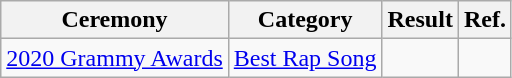<table class="sortable wikitable">
<tr>
<th>Ceremony</th>
<th>Category</th>
<th>Result</th>
<th class="unsortable">Ref.</th>
</tr>
<tr>
<td><a href='#'>2020 Grammy Awards</a></td>
<td><a href='#'>Best Rap Song</a></td>
<td></td>
<td style="text-align:center;"></td>
</tr>
</table>
